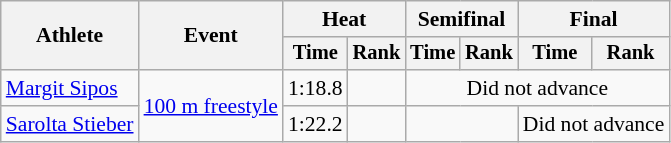<table class=wikitable style="font-size:90%;">
<tr>
<th rowspan=2>Athlete</th>
<th rowspan=2>Event</th>
<th colspan=2>Heat</th>
<th colspan=2>Semifinal</th>
<th colspan=2>Final</th>
</tr>
<tr style="font-size:95%">
<th>Time</th>
<th>Rank</th>
<th>Time</th>
<th>Rank</th>
<th>Time</th>
<th>Rank</th>
</tr>
<tr align=center>
<td align=left><a href='#'>Margit Sipos</a></td>
<td rowspan=2 align=left><a href='#'>100 m freestyle</a></td>
<td>1:18.8</td>
<td></td>
<td colspan=4>Did not advance</td>
</tr>
<tr align=center>
<td align=left><a href='#'>Sarolta Stieber</a></td>
<td>1:22.2</td>
<td></td>
<td colspan=2></td>
<td colspan=2>Did not advance</td>
</tr>
</table>
